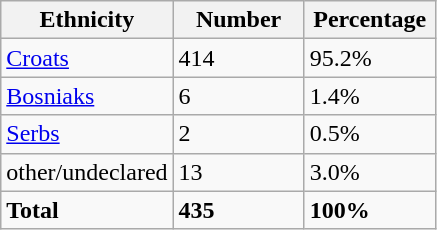<table class="wikitable">
<tr>
<th width="100px">Ethnicity</th>
<th width="80px">Number</th>
<th width="80px">Percentage</th>
</tr>
<tr>
<td><a href='#'>Croats</a></td>
<td>414</td>
<td>95.2%</td>
</tr>
<tr>
<td><a href='#'>Bosniaks</a></td>
<td>6</td>
<td>1.4%</td>
</tr>
<tr>
<td><a href='#'>Serbs</a></td>
<td>2</td>
<td>0.5%</td>
</tr>
<tr>
<td>other/undeclared</td>
<td>13</td>
<td>3.0%</td>
</tr>
<tr>
<td><strong>Total</strong></td>
<td><strong>435</strong></td>
<td><strong>100%</strong></td>
</tr>
</table>
